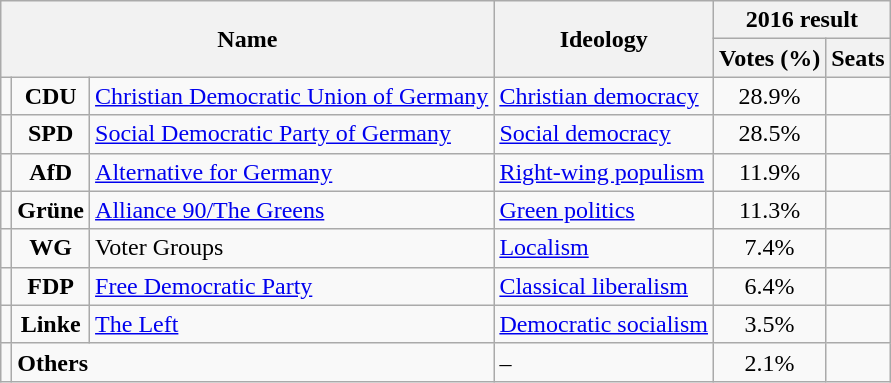<table class="wikitable">
<tr>
<th rowspan=2 colspan=3>Name</th>
<th rowspan=2>Ideology</th>
<th colspan=2>2016 result</th>
</tr>
<tr>
<th>Votes (%)</th>
<th>Seats</th>
</tr>
<tr>
<td bgcolor=></td>
<td align=center><strong>CDU</strong></td>
<td><a href='#'>Christian Democratic Union of Germany</a></td>
<td><a href='#'>Christian democracy</a></td>
<td align=center>28.9%</td>
<td></td>
</tr>
<tr>
<td bgcolor=></td>
<td align=center><strong>SPD</strong></td>
<td><a href='#'>Social Democratic Party of Germany</a></td>
<td><a href='#'>Social democracy</a></td>
<td align=center>28.5%</td>
<td></td>
</tr>
<tr>
<td bgcolor=></td>
<td align=center><strong>AfD</strong></td>
<td><a href='#'>Alternative for Germany</a></td>
<td><a href='#'>Right-wing populism</a></td>
<td align=center>11.9%</td>
<td></td>
</tr>
<tr>
<td bgcolor=></td>
<td align=center><strong>Grüne</strong></td>
<td><a href='#'>Alliance 90/The Greens</a></td>
<td><a href='#'>Green politics</a></td>
<td align=center>11.3%</td>
<td></td>
</tr>
<tr>
<td bgcolor=></td>
<td align=center><strong>WG</strong></td>
<td>Voter Groups</td>
<td><a href='#'>Localism</a></td>
<td align=center>7.4%</td>
<td></td>
</tr>
<tr>
<td bgcolor=></td>
<td align=center><strong>FDP</strong></td>
<td><a href='#'>Free Democratic Party</a></td>
<td><a href='#'>Classical liberalism</a></td>
<td align=center>6.4%</td>
<td></td>
</tr>
<tr>
<td bgcolor=></td>
<td align=center><strong>Linke</strong></td>
<td><a href='#'>The Left</a></td>
<td><a href='#'>Democratic socialism</a></td>
<td align=center>3.5%</td>
<td></td>
</tr>
<tr>
<td></td>
<td colspan=2><strong>Others</strong></td>
<td>–</td>
<td align=center>2.1%</td>
<td></td>
</tr>
</table>
